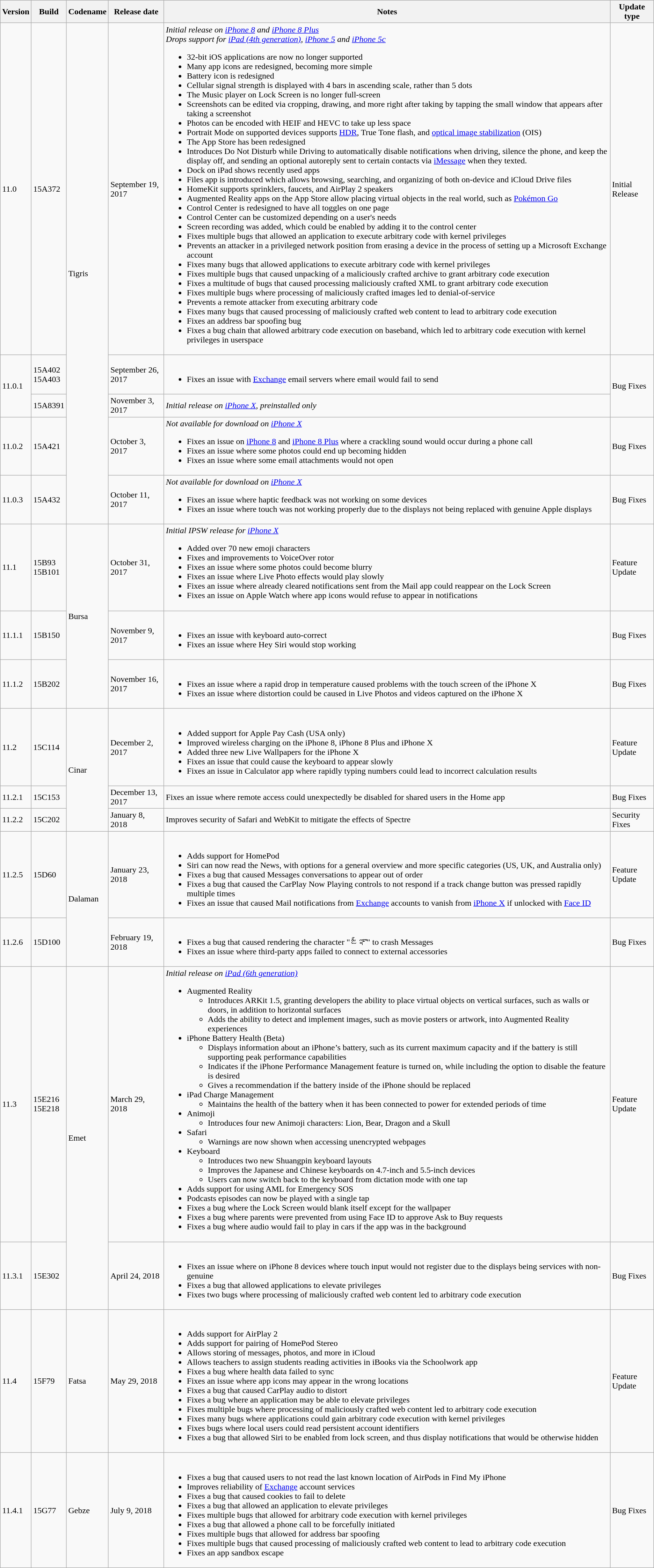<table class="wikitable">
<tr>
<th>Version</th>
<th>Build</th>
<th>Codename</th>
<th>Release date</th>
<th>Notes</th>
<th>Update type</th>
</tr>
<tr>
<td>11.0</td>
<td>15A372</td>
<td rowspan="5">Tigris</td>
<td>September 19, 2017</td>
<td><em>Initial release on <a href='#'>iPhone 8</a> and <a href='#'>iPhone 8 Plus</a></em><br><em>Drops support for <a href='#'>iPad (4th generation)</a>, <a href='#'>iPhone 5</a> and <a href='#'>iPhone 5c</a></em><ul><li>32-bit iOS applications are now no longer supported</li><li>Many app icons are redesigned, becoming more simple</li><li>Battery icon is redesigned</li><li>Cellular signal strength is displayed with 4 bars in ascending scale, rather than 5 dots</li><li>The Music player on Lock Screen is no longer full-screen</li><li>Screenshots can be edited via cropping, drawing, and more right after taking by tapping the small window that appears after taking a screenshot</li><li>Photos can be encoded with HEIF and HEVC to take up less space</li><li>Portrait Mode on supported devices supports <a href='#'>HDR</a>, True Tone flash, and <a href='#'>optical image stabilization</a> (OIS)</li><li>The App Store has been redesigned</li><li>Introduces Do Not Disturb while Driving to automatically disable notifications when driving, silence the phone, and keep the display off, and sending an optional autoreply sent to certain contacts via <a href='#'>iMessage</a> when they texted.</li><li>Dock on iPad shows recently used apps</li><li>Files app is introduced which allows browsing, searching, and organizing of both on-device and iCloud Drive files</li><li>HomeKit supports sprinklers, faucets, and AirPlay 2 speakers</li><li>Augmented Reality apps on the App Store allow placing virtual objects in the real world, such as <a href='#'>Pokémon Go</a></li><li>Control Center is redesigned to have all toggles on one page</li><li>Control Center can be customized depending on a user's needs</li><li>Screen recording was added, which could be enabled by adding it to the control center</li><li>Fixes multiple bugs that allowed an application to execute arbitrary code with kernel privileges</li><li>Prevents an attacker in a privileged network position from erasing a device in the process of setting up a Microsoft Exchange account</li><li>Fixes many bugs that allowed applications to execute arbitrary code with kernel privileges</li><li>Fixes multiple bugs that caused unpacking of a maliciously crafted archive to grant arbitrary code execution</li><li>Fixes a multitude of bugs that caused processing maliciously crafted XML to grant arbitrary code execution</li><li>Fixes multiple bugs where processing of maliciously crafted images led to denial-of-service</li><li>Prevents a remote attacker from executing arbitrary code</li><li>Fixes many bugs that caused processing of maliciously crafted web content to lead to arbitrary code execution</li><li>Fixes an address bar spoofing bug</li><li>Fixes a bug chain that allowed arbitrary code execution on baseband, which led to arbitrary code execution with kernel privileges in userspace</li></ul></td>
<td>Initial Release</td>
</tr>
<tr>
<td rowspan="2">11.0.1</td>
<td>15A402<br>15A403<br></td>
<td>September 26, 2017</td>
<td><br><ul><li>Fixes an issue with <a href='#'>Exchange</a> email servers where email would fail to send</li></ul></td>
<td rowspan="2">Bug Fixes</td>
</tr>
<tr>
<td>15A8391</td>
<td>November 3, 2017</td>
<td><em>Initial release on <a href='#'>iPhone X</a>, preinstalled only</em></td>
</tr>
<tr>
<td>11.0.2</td>
<td>15A421</td>
<td>October 3, 2017</td>
<td><em>Not available for download on <a href='#'>iPhone X</a></em><br><ul><li>Fixes an issue on <a href='#'>iPhone 8</a> and <a href='#'>iPhone 8 Plus</a> where a crackling sound would occur during a phone call</li><li>Fixes an issue where some photos could end up becoming hidden</li><li>Fixes an issue where some email attachments would not open</li></ul></td>
<td>Bug Fixes</td>
</tr>
<tr>
<td>11.0.3</td>
<td>15A432</td>
<td>October 11, 2017</td>
<td><em>Not available for download on <a href='#'>iPhone X</a></em><br><ul><li>Fixes an issue where haptic feedback was not working on some devices</li><li>Fixes an issue where touch was not working properly due to the displays not being replaced with genuine Apple displays</li></ul></td>
<td>Bug Fixes</td>
</tr>
<tr>
<td>11.1</td>
<td>15B93<br>15B101</td>
<td rowspan="3">Bursa</td>
<td>October 31, 2017</td>
<td><em>Initial IPSW release for <a href='#'>iPhone X</a></em><br><ul><li>Added over 70 new emoji characters</li><li>Fixes and improvements to VoiceOver rotor</li><li>Fixes an issue where some photos could become blurry</li><li>Fixes an issue where Live Photo effects would play slowly</li><li>Fixes an issue where already cleared notifications sent from the Mail app could reappear on the Lock Screen</li><li>Fixes an issue on Apple Watch where app icons would refuse to appear in notifications</li></ul></td>
<td>Feature Update</td>
</tr>
<tr>
<td>11.1.1</td>
<td>15B150</td>
<td>November 9, 2017</td>
<td><br><ul><li>Fixes an issue with keyboard auto-correct</li><li>Fixes an issue where Hey Siri would stop working</li></ul></td>
<td>Bug Fixes</td>
</tr>
<tr>
<td>11.1.2</td>
<td>15B202</td>
<td>November 16, 2017</td>
<td><br><ul><li>Fixes an issue where a rapid drop in temperature caused problems with the touch screen of the iPhone X</li><li>Fixes an issue where distortion could be caused in Live Photos and videos captured on the iPhone X</li></ul></td>
<td>Bug Fixes</td>
</tr>
<tr>
<td>11.2</td>
<td>15C114</td>
<td rowspan="3">Cinar</td>
<td>December 2, 2017</td>
<td><br><ul><li>Added support for Apple Pay Cash (USA only)</li><li>Improved wireless charging on the iPhone 8, iPhone 8 Plus and iPhone X</li><li>Added three new Live Wallpapers for the iPhone X</li><li>Fixes an issue that could cause the keyboard to appear slowly</li><li>Fixes an issue in Calculator app where rapidly typing numbers could lead to incorrect calculation results</li></ul></td>
<td>Feature Update</td>
</tr>
<tr>
<td>11.2.1</td>
<td>15C153</td>
<td>December 13, 2017</td>
<td>Fixes an issue where remote access could unexpectedly be disabled for shared users in the Home app</td>
<td>Bug Fixes</td>
</tr>
<tr>
<td>11.2.2</td>
<td>15C202</td>
<td>January 8, 2018</td>
<td>Improves security of Safari and WebKit to mitigate the effects of Spectre</td>
<td>Security Fixes</td>
</tr>
<tr>
<td>11.2.5</td>
<td>15D60</td>
<td rowspan="2">Dalaman</td>
<td>January 23, 2018</td>
<td><br><ul><li>Adds support for HomePod</li><li>Siri can now read the News, with options for a general overview and more specific categories (US, UK, and Australia only)</li><li>Fixes a bug that caused Messages conversations to appear out of order</li><li>Fixes a bug that caused the CarPlay Now Playing controls to not respond if a track change button was pressed rapidly multiple times</li><li>Fixes an issue that caused Mail notifications from <a href='#'>Exchange</a> accounts to vanish from <a href='#'>iPhone X</a> if unlocked with <a href='#'>Face ID</a></li></ul></td>
<td>Feature Update</td>
</tr>
<tr>
<td>11.2.6</td>
<td>15D100</td>
<td>February 19, 2018</td>
<td><br><ul><li>Fixes a bug that caused rendering the character "జ్ఞా" to crash Messages</li><li>Fixes an issue where third-party apps failed to connect to external accessories</li></ul></td>
<td>Bug Fixes</td>
</tr>
<tr>
<td>11.3</td>
<td>15E216<br>15E218</td>
<td rowspan="2">Emet</td>
<td>March 29, 2018</td>
<td><em>Initial release on <a href='#'>iPad (6th generation)</a></em><br><ul><li>Augmented Reality<ul><li>Introduces ARKit 1.5, granting developers the ability to place virtual objects on vertical surfaces, such as walls or doors, in addition to horizontal surfaces</li><li>Adds the ability to detect and implement images, such as movie posters or artwork, into Augmented Reality experiences</li></ul></li><li>iPhone Battery Health (Beta)<ul><li>Displays information about an iPhone’s battery, such as its current maximum capacity and if the battery is still supporting peak performance capabilities</li><li>Indicates if the iPhone Performance Management feature is turned on, while including the option to disable the feature is desired</li><li>Gives a recommendation if the battery inside of the iPhone should be replaced</li></ul></li><li>iPad Charge Management<ul><li>Maintains the health of the battery when it has been connected to power for extended periods of time</li></ul></li><li>Animoji<ul><li>Introduces four new Animoji characters: Lion, Bear, Dragon and a Skull</li></ul></li><li>Safari<ul><li>Warnings are now shown when accessing unencrypted webpages</li></ul></li><li>Keyboard<ul><li>Introduces two new Shuangpin keyboard layouts</li><li>Improves the Japanese and Chinese keyboards on 4.7-inch and 5.5-inch devices</li><li>Users can now switch back to the keyboard from dictation mode with one tap</li></ul></li><li>Adds support for using AML for Emergency SOS</li><li>Podcasts episodes can now be played with a single tap</li><li>Fixes a bug where the Lock Screen would blank itself except for the wallpaper</li><li>Fixes a bug where parents were prevented from using Face ID to approve Ask to Buy requests</li><li>Fixes a bug where audio would fail to play in cars if the app was in the background</li></ul></td>
<td>Feature Update</td>
</tr>
<tr>
<td>11.3.1</td>
<td>15E302</td>
<td>April 24, 2018</td>
<td><br><ul><li>Fixes an issue where on iPhone 8 devices where touch input would not register due to the displays being services with non-genuine</li><li>Fixes a bug that allowed applications to elevate privileges</li><li>Fixes two bugs where processing of maliciously crafted web content led to arbitrary code execution</li></ul></td>
<td>Bug Fixes</td>
</tr>
<tr>
<td>11.4</td>
<td>15F79</td>
<td>Fatsa</td>
<td>May 29, 2018</td>
<td><br><ul><li>Adds support for AirPlay 2</li><li>Adds support for pairing of HomePod Stereo</li><li>Allows storing of messages, photos, and more in iCloud</li><li>Allows teachers to assign students reading activities in iBooks via the Schoolwork app</li><li>Fixes a bug where health data failed to sync</li><li>Fixes an issue where app icons may appear in the wrong locations</li><li>Fixes a bug that caused CarPlay audio to distort</li><li>Fixes a bug where an application may be able to elevate privileges</li><li>Fixes multiple bugs where processing of maliciously crafted web content led to arbitrary code execution</li><li>Fixes many bugs where applications could gain arbitrary code execution with kernel privileges</li><li>Fixes bugs where local users could read persistent account identifiers</li><li>Fixes a bug that allowed Siri to be enabled from lock screen, and thus display notifications that would be otherwise hidden</li></ul></td>
<td>Feature Update</td>
</tr>
<tr>
<td>11.4.1</td>
<td>15G77</td>
<td>Gebze</td>
<td>July 9, 2018</td>
<td><br><ul><li>Fixes a bug that caused users to not read the last known location of AirPods in Find My iPhone</li><li>Improves reliability of <a href='#'>Exchange</a> account services</li><li>Fixes a bug that caused cookies to fail to delete</li><li>Fixes a bug that allowed an application to elevate privileges</li><li>Fixes multiple bugs that allowed for arbitrary code execution with kernel privileges</li><li>Fixes a bug that allowed a phone call to be forcefully initiated</li><li>Fixes multiple bugs that allowed for address bar spoofing</li><li>Fixes multiple bugs that caused processing of maliciously crafted web content to lead to arbitrary code execution</li><li>Fixes an app sandbox escape</li></ul></td>
<td>Bug Fixes</td>
</tr>
</table>
